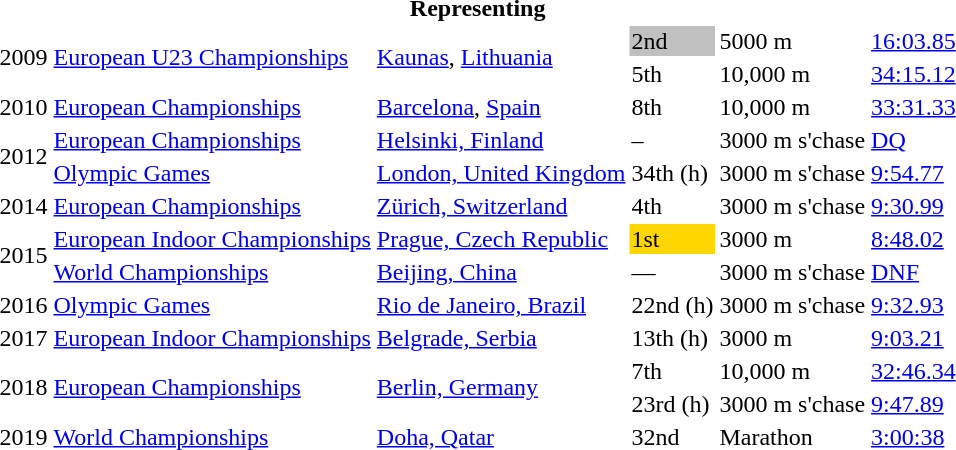<table>
<tr>
<th colspan="6">Representing </th>
</tr>
<tr>
<td rowspan=2>2009</td>
<td rowspan=2><a href='#'>European U23 Championships</a></td>
<td rowspan=2><a href='#'>Kaunas</a>, <a href='#'>Lithuania</a></td>
<td bgcolor=silver>2nd</td>
<td>5000 m</td>
<td><a href='#'>16:03.85</a></td>
</tr>
<tr>
<td>5th</td>
<td>10,000 m</td>
<td><a href='#'>34:15.12</a></td>
</tr>
<tr>
<td>2010</td>
<td><a href='#'>European Championships</a></td>
<td><a href='#'>Barcelona</a>, <a href='#'>Spain</a></td>
<td>8th</td>
<td>10,000 m</td>
<td><a href='#'>33:31.33</a></td>
</tr>
<tr>
<td rowspan=2>2012</td>
<td><a href='#'>European Championships</a></td>
<td><a href='#'>Helsinki, Finland</a></td>
<td>–</td>
<td>3000 m s'chase</td>
<td><a href='#'>DQ</a></td>
</tr>
<tr>
<td><a href='#'>Olympic Games</a></td>
<td><a href='#'>London, United Kingdom</a></td>
<td>34th (h)</td>
<td>3000 m s'chase</td>
<td><a href='#'>9:54.77</a></td>
</tr>
<tr>
<td>2014</td>
<td><a href='#'>European Championships</a></td>
<td><a href='#'>Zürich, Switzerland</a></td>
<td>4th</td>
<td>3000 m s'chase</td>
<td><a href='#'>9:30.99</a></td>
</tr>
<tr>
<td rowspan=2>2015</td>
<td><a href='#'>European Indoor Championships</a></td>
<td><a href='#'>Prague, Czech Republic</a></td>
<td bgcolor=gold>1st</td>
<td>3000 m</td>
<td><a href='#'>8:48.02</a></td>
</tr>
<tr>
<td><a href='#'>World Championships</a></td>
<td><a href='#'>Beijing, China</a></td>
<td>—</td>
<td>3000 m s'chase</td>
<td><a href='#'>DNF</a></td>
</tr>
<tr>
<td>2016</td>
<td><a href='#'>Olympic Games</a></td>
<td><a href='#'>Rio de Janeiro, Brazil</a></td>
<td>22nd (h)</td>
<td>3000 m s'chase</td>
<td><a href='#'>9:32.93</a></td>
</tr>
<tr>
<td>2017</td>
<td><a href='#'>European Indoor Championships</a></td>
<td><a href='#'>Belgrade, Serbia</a></td>
<td>13th (h)</td>
<td>3000 m</td>
<td><a href='#'>9:03.21</a></td>
</tr>
<tr>
<td rowspan=2>2018</td>
<td rowspan=2><a href='#'>European Championships</a></td>
<td rowspan=2><a href='#'>Berlin, Germany</a></td>
<td>7th</td>
<td>10,000 m</td>
<td><a href='#'>32:46.34</a></td>
</tr>
<tr>
<td>23rd (h)</td>
<td>3000 m s'chase</td>
<td><a href='#'>9:47.89</a></td>
</tr>
<tr>
<td>2019</td>
<td><a href='#'>World Championships</a></td>
<td><a href='#'>Doha, Qatar</a></td>
<td>32nd</td>
<td>Marathon</td>
<td><a href='#'>3:00:38</a></td>
</tr>
</table>
